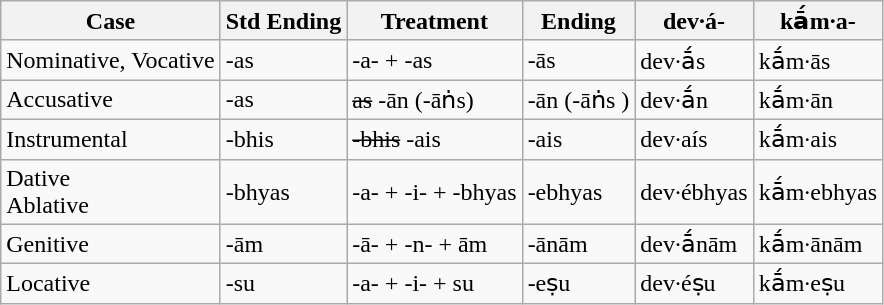<table class="wikitable">
<tr>
<th>Case</th>
<th>Std Ending</th>
<th>Treatment</th>
<th>Ending</th>
<th>dev·á-</th>
<th>kā́m·a-</th>
</tr>
<tr>
<td>Nominative, Vocative</td>
<td>-as</td>
<td>-a- + -as</td>
<td>-ās</td>
<td>dev·ā́s</td>
<td>kā́m·ās</td>
</tr>
<tr>
<td>Accusative</td>
<td>-as</td>
<td><s>as</s> -ān (-āṅs)</td>
<td>-ān (-āṅs )</td>
<td>dev·ā́n</td>
<td>kā́m·ān</td>
</tr>
<tr>
<td>Instrumental</td>
<td>-bhis</td>
<td><s>-bhis</s> -ais</td>
<td>-ais</td>
<td>dev·aís</td>
<td>kā́m·ais</td>
</tr>
<tr>
<td>Dative <br> Ablative</td>
<td>-bhyas</td>
<td>-a- + -i- + -bhyas</td>
<td>-ebhyas</td>
<td>dev·ébhyas</td>
<td>kā́m·ebhyas</td>
</tr>
<tr>
<td>Genitive</td>
<td>-ām</td>
<td>-ā- + -n- + ām</td>
<td>-ānām</td>
<td>dev·ā́nām</td>
<td>kā́m·ānām</td>
</tr>
<tr>
<td>Locative</td>
<td>-su</td>
<td>-a- + -i- + su</td>
<td>-eṣu</td>
<td>dev·éṣu</td>
<td>kā́m·eṣu</td>
</tr>
</table>
